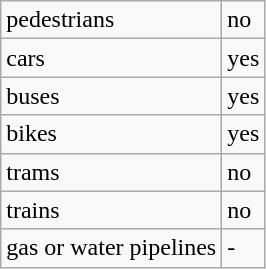<table class="wikitable">
<tr>
<td>pedestrians</td>
<td>no</td>
</tr>
<tr>
<td>cars</td>
<td>yes</td>
</tr>
<tr>
<td>buses</td>
<td>yes</td>
</tr>
<tr>
<td>bikes</td>
<td>yes</td>
</tr>
<tr>
<td>trams</td>
<td>no</td>
</tr>
<tr>
<td>trains</td>
<td>no</td>
</tr>
<tr>
<td>gas or water pipelines</td>
<td>-</td>
</tr>
</table>
